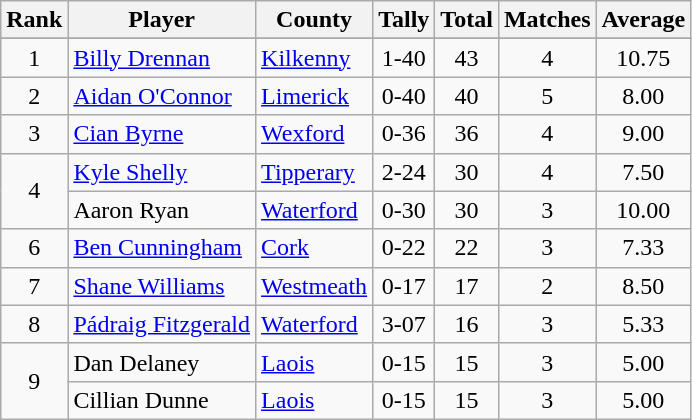<table class="wikitable">
<tr>
<th>Rank</th>
<th>Player</th>
<th>County</th>
<th>Tally</th>
<th>Total</th>
<th>Matches</th>
<th>Average</th>
</tr>
<tr>
</tr>
<tr>
<td rowspan=1 align=center>1</td>
<td><a href='#'>Billy Drennan</a></td>
<td><a href='#'>Kilkenny</a></td>
<td align=center>1-40</td>
<td align=center>43</td>
<td align=center>4</td>
<td align=center>10.75</td>
</tr>
<tr>
<td rowspan=1 align=center>2</td>
<td><a href='#'>Aidan O'Connor</a></td>
<td><a href='#'>Limerick</a></td>
<td align=center>0-40</td>
<td align=center>40</td>
<td align=center>5</td>
<td align=center>8.00</td>
</tr>
<tr>
<td rowspan=1 align=center>3</td>
<td><a href='#'>Cian Byrne</a></td>
<td><a href='#'>Wexford</a></td>
<td align=center>0-36</td>
<td align=center>36</td>
<td align=center>4</td>
<td align=center>9.00</td>
</tr>
<tr>
<td rowspan=2 align=center>4</td>
<td><a href='#'>Kyle Shelly</a></td>
<td><a href='#'>Tipperary</a></td>
<td align=center>2-24</td>
<td align=center>30</td>
<td align=center>4</td>
<td align=center>7.50</td>
</tr>
<tr>
<td>Aaron Ryan</td>
<td><a href='#'>Waterford</a></td>
<td align=center>0-30</td>
<td align=center>30</td>
<td align=center>3</td>
<td align=center>10.00</td>
</tr>
<tr>
<td rowspan=1 align=center>6</td>
<td><a href='#'>Ben Cunningham</a></td>
<td><a href='#'>Cork</a></td>
<td align=center>0-22</td>
<td align=center>22</td>
<td align=center>3</td>
<td align=center>7.33</td>
</tr>
<tr>
<td rowspan=1 align=center>7</td>
<td><a href='#'>Shane Williams</a></td>
<td><a href='#'>Westmeath</a></td>
<td align=center>0-17</td>
<td align=center>17</td>
<td align=center>2</td>
<td align=center>8.50</td>
</tr>
<tr>
<td rowspan=1 align=center>8</td>
<td><a href='#'>Pádraig Fitzgerald</a></td>
<td><a href='#'>Waterford</a></td>
<td align=center>3-07</td>
<td align=center>16</td>
<td align=center>3</td>
<td align=center>5.33</td>
</tr>
<tr>
<td rowspan=2 align=center>9</td>
<td>Dan Delaney</td>
<td><a href='#'>Laois</a></td>
<td align=center>0-15</td>
<td align=center>15</td>
<td align=center>3</td>
<td align=center>5.00</td>
</tr>
<tr>
<td>Cillian Dunne</td>
<td><a href='#'>Laois</a></td>
<td align=center>0-15</td>
<td align=center>15</td>
<td align=center>3</td>
<td align=center>5.00</td>
</tr>
</table>
